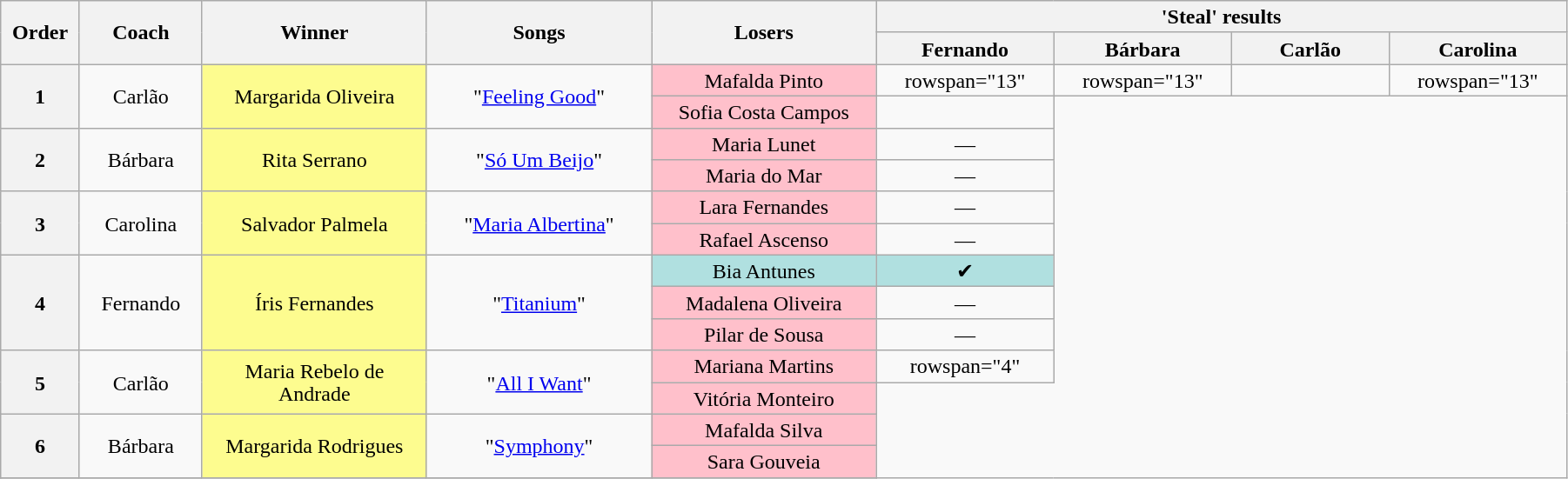<table class="wikitable" style="text-align:center; line-height:17px; width:95%">
<tr>
<th rowspan="2" width="02%">Order</th>
<th rowspan="2" width="05%">Coach</th>
<th rowspan="2" width="10%">Winner</th>
<th rowspan="2" width="10%">Songs</th>
<th rowspan="2" width="10%">Losers</th>
<th colspan="4" width="00%">'Steal' results</th>
</tr>
<tr>
<th style="width: 7%">Fernando</th>
<th style="width: 7%">Bárbara</th>
<th style="width: 7%">Carlão</th>
<th style="width: 7%">Carolina</th>
</tr>
<tr>
<th rowspan="2">1</th>
<td rowspan="2">Carlão</td>
<td rowspan="2" style="background:#fdfc8f">Margarida Oliveira</td>
<td rowspan="2">"<a href='#'>Feeling Good</a>"</td>
<td style="background: pink">Mafalda Pinto</td>
<td>rowspan="13" </td>
<td>rowspan="13" </td>
<td></td>
<td>rowspan="13" </td>
</tr>
<tr>
<td style="background: pink">Sofia Costa Campos</td>
<td></td>
</tr>
<tr>
<th rowspan="2">2</th>
<td rowspan="2">Bárbara</td>
<td rowspan="2" style="background:#fdfc8f">Rita Serrano</td>
<td rowspan="2">"<a href='#'>Só Um Beijo</a>"</td>
<td style="background: pink">Maria Lunet</td>
<td>—</td>
</tr>
<tr>
<td style="background: pink">Maria do Mar</td>
<td>—</td>
</tr>
<tr>
<th rowspan="2">3</th>
<td rowspan="2">Carolina</td>
<td rowspan="2" style="background:#fdfc8f">Salvador Palmela</td>
<td rowspan="2">"<a href='#'>Maria Albertina</a>"</td>
<td style="background: pink">Lara Fernandes</td>
<td>—</td>
</tr>
<tr>
<td style="background: pink">Rafael Ascenso</td>
<td>—</td>
</tr>
<tr>
<th rowspan="3">4</th>
<td rowspan="3">Fernando</td>
<td rowspan="3" style="background:#fdfc8f">Íris Fernandes</td>
<td rowspan="3">"<a href='#'>Titanium</a>"</td>
<td style="background:#b0e0e0">Bia Antunes</td>
<td style="background:#b0e0e0">✔</td>
</tr>
<tr>
<td style="background: pink">Madalena Oliveira</td>
<td>—</td>
</tr>
<tr>
<td style="background: pink">Pilar de Sousa</td>
<td>—</td>
</tr>
<tr>
<th rowspan="2">5</th>
<td rowspan="2">Carlão</td>
<td rowspan="2" style="background:#fdfc8f">Maria Rebelo de Andrade</td>
<td rowspan="2">"<a href='#'>All I Want</a>"</td>
<td style="background: pink">Mariana Martins</td>
<td>rowspan="4" </td>
</tr>
<tr>
<td style="background: pink">Vitória Monteiro</td>
</tr>
<tr>
<th rowspan="2">6</th>
<td rowspan="2">Bárbara</td>
<td rowspan="2" style="background:#fdfc8f">Margarida Rodrigues</td>
<td rowspan="2">"<a href='#'>Symphony</a>"</td>
<td style="background: pink">Mafalda Silva</td>
</tr>
<tr>
<td style="background: pink">Sara Gouveia</td>
</tr>
<tr>
</tr>
</table>
